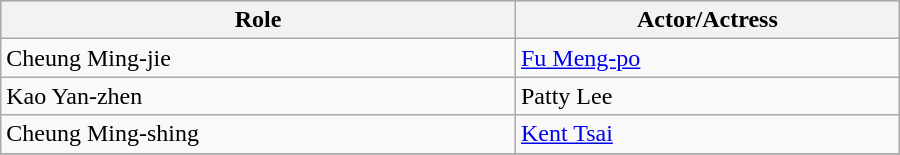<table class="wikitable" width="600">
<tr style="background:#ABCDEF;">
<th>Role</th>
<th>Actor/Actress</th>
</tr>
<tr>
<td>Cheung Ming-jie</td>
<td><a href='#'>Fu Meng-po</a></td>
</tr>
<tr>
<td>Kao Yan-zhen</td>
<td>Patty Lee</td>
</tr>
<tr>
<td>Cheung Ming-shing</td>
<td><a href='#'>Kent Tsai</a></td>
</tr>
<tr>
</tr>
</table>
